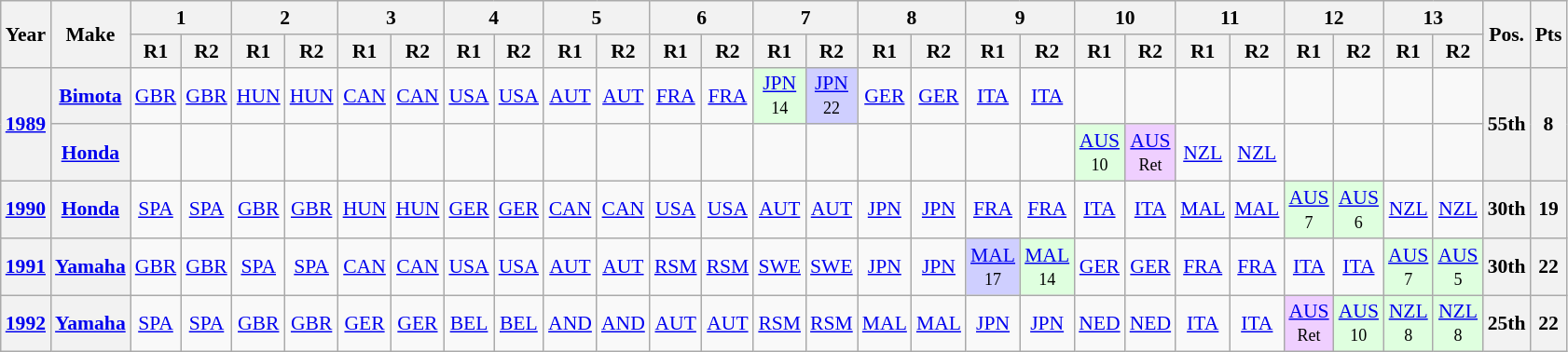<table class="wikitable" style="text-align:center; font-size:90%">
<tr>
<th valign="middle" rowspan=2>Year</th>
<th valign="middle" rowspan=2>Make</th>
<th colspan=2>1</th>
<th colspan=2>2</th>
<th colspan=2>3</th>
<th colspan=2>4</th>
<th colspan=2>5</th>
<th colspan=2>6</th>
<th colspan=2>7</th>
<th colspan=2>8</th>
<th colspan=2>9</th>
<th colspan=2>10</th>
<th colspan=2>11</th>
<th colspan=2>12</th>
<th colspan=2>13</th>
<th rowspan=2>Pos.</th>
<th rowspan=2>Pts</th>
</tr>
<tr>
<th>R1</th>
<th>R2</th>
<th>R1</th>
<th>R2</th>
<th>R1</th>
<th>R2</th>
<th>R1</th>
<th>R2</th>
<th>R1</th>
<th>R2</th>
<th>R1</th>
<th>R2</th>
<th>R1</th>
<th>R2</th>
<th>R1</th>
<th>R2</th>
<th>R1</th>
<th>R2</th>
<th>R1</th>
<th>R2</th>
<th>R1</th>
<th>R2</th>
<th>R1</th>
<th>R2</th>
<th>R1</th>
<th>R2</th>
</tr>
<tr>
<th rowspan=2><a href='#'>1989</a></th>
<th><a href='#'>Bimota</a></th>
<td><a href='#'>GBR</a></td>
<td><a href='#'>GBR</a></td>
<td><a href='#'>HUN</a></td>
<td><a href='#'>HUN</a></td>
<td><a href='#'>CAN</a></td>
<td><a href='#'>CAN</a></td>
<td><a href='#'>USA</a></td>
<td><a href='#'>USA</a></td>
<td><a href='#'>AUT</a></td>
<td><a href='#'>AUT</a></td>
<td><a href='#'>FRA</a></td>
<td><a href='#'>FRA</a></td>
<td bgcolor="#DFFFDF"><a href='#'>JPN</a><br><small>14</small></td>
<td bgcolor="#CFCFFF"><a href='#'>JPN</a><br><small>22</small></td>
<td><a href='#'>GER</a></td>
<td><a href='#'>GER</a></td>
<td><a href='#'>ITA</a></td>
<td><a href='#'>ITA</a></td>
<td></td>
<td></td>
<td></td>
<td></td>
<td></td>
<td></td>
<td></td>
<td></td>
<th rowspan=2>55th</th>
<th rowspan=2>8</th>
</tr>
<tr>
<th><a href='#'>Honda</a></th>
<td></td>
<td></td>
<td></td>
<td></td>
<td></td>
<td></td>
<td></td>
<td></td>
<td></td>
<td></td>
<td></td>
<td></td>
<td></td>
<td></td>
<td></td>
<td></td>
<td></td>
<td></td>
<td bgcolor="#DFFFDF"><a href='#'>AUS</a><br><small>10</small></td>
<td bgcolor="#EFCFFF"><a href='#'>AUS</a><br><small>Ret</small></td>
<td><a href='#'>NZL</a></td>
<td><a href='#'>NZL</a></td>
<td></td>
<td></td>
<td></td>
<td></td>
</tr>
<tr>
<th><a href='#'>1990</a></th>
<th><a href='#'>Honda</a></th>
<td><a href='#'>SPA</a></td>
<td><a href='#'>SPA</a></td>
<td><a href='#'>GBR</a></td>
<td><a href='#'>GBR</a></td>
<td><a href='#'>HUN</a></td>
<td><a href='#'>HUN</a></td>
<td><a href='#'>GER</a></td>
<td><a href='#'>GER</a></td>
<td><a href='#'>CAN</a></td>
<td><a href='#'>CAN</a></td>
<td><a href='#'>USA</a></td>
<td><a href='#'>USA</a></td>
<td><a href='#'>AUT</a></td>
<td><a href='#'>AUT</a></td>
<td><a href='#'>JPN</a></td>
<td><a href='#'>JPN</a></td>
<td><a href='#'>FRA</a></td>
<td><a href='#'>FRA</a></td>
<td><a href='#'>ITA</a></td>
<td><a href='#'>ITA</a></td>
<td><a href='#'>MAL</a></td>
<td><a href='#'>MAL</a></td>
<td bgcolor="#DFFFDF"><a href='#'>AUS</a><br><small>7</small></td>
<td bgcolor="#DFFFDF"><a href='#'>AUS</a><br><small>6</small></td>
<td><a href='#'>NZL</a></td>
<td><a href='#'>NZL</a></td>
<th>30th</th>
<th>19</th>
</tr>
<tr>
<th><a href='#'>1991</a></th>
<th><a href='#'>Yamaha</a></th>
<td><a href='#'>GBR</a></td>
<td><a href='#'>GBR</a></td>
<td><a href='#'>SPA</a></td>
<td><a href='#'>SPA</a></td>
<td><a href='#'>CAN</a></td>
<td><a href='#'>CAN</a></td>
<td><a href='#'>USA</a></td>
<td><a href='#'>USA</a></td>
<td><a href='#'>AUT</a></td>
<td><a href='#'>AUT</a></td>
<td><a href='#'>RSM</a></td>
<td><a href='#'>RSM</a></td>
<td><a href='#'>SWE</a></td>
<td><a href='#'>SWE</a></td>
<td><a href='#'>JPN</a></td>
<td><a href='#'>JPN</a></td>
<td bgcolor="#CFCFFF"><a href='#'>MAL</a><br><small>17</small></td>
<td bgcolor="#DFFFDF"><a href='#'>MAL</a><br><small>14</small></td>
<td><a href='#'>GER</a></td>
<td><a href='#'>GER</a></td>
<td><a href='#'>FRA</a></td>
<td><a href='#'>FRA</a></td>
<td><a href='#'>ITA</a></td>
<td><a href='#'>ITA</a></td>
<td bgcolor="#DFFFDF"><a href='#'>AUS</a><br><small>7</small></td>
<td bgcolor="#DFFFDF"><a href='#'>AUS</a><br><small>5</small></td>
<th>30th</th>
<th>22</th>
</tr>
<tr>
<th><a href='#'>1992</a></th>
<th><a href='#'>Yamaha</a></th>
<td><a href='#'>SPA</a></td>
<td><a href='#'>SPA</a></td>
<td><a href='#'>GBR</a></td>
<td><a href='#'>GBR</a></td>
<td><a href='#'>GER</a></td>
<td><a href='#'>GER</a></td>
<td><a href='#'>BEL</a></td>
<td><a href='#'>BEL</a></td>
<td><a href='#'>AND</a></td>
<td><a href='#'>AND</a></td>
<td><a href='#'>AUT</a></td>
<td><a href='#'>AUT</a></td>
<td><a href='#'>RSM</a></td>
<td><a href='#'>RSM</a></td>
<td><a href='#'>MAL</a></td>
<td><a href='#'>MAL</a></td>
<td><a href='#'>JPN</a></td>
<td><a href='#'>JPN</a></td>
<td><a href='#'>NED</a></td>
<td><a href='#'>NED</a></td>
<td><a href='#'>ITA</a></td>
<td><a href='#'>ITA</a></td>
<td bgcolor="#EFCFFF"><a href='#'>AUS</a><br><small>Ret</small></td>
<td bgcolor="#DFFFDF"><a href='#'>AUS</a><br><small>10</small></td>
<td bgcolor="#DFFFDF"><a href='#'>NZL</a><br><small>8</small></td>
<td bgcolor="#DFFFDF"><a href='#'>NZL</a><br><small>8</small></td>
<th>25th</th>
<th>22</th>
</tr>
</table>
